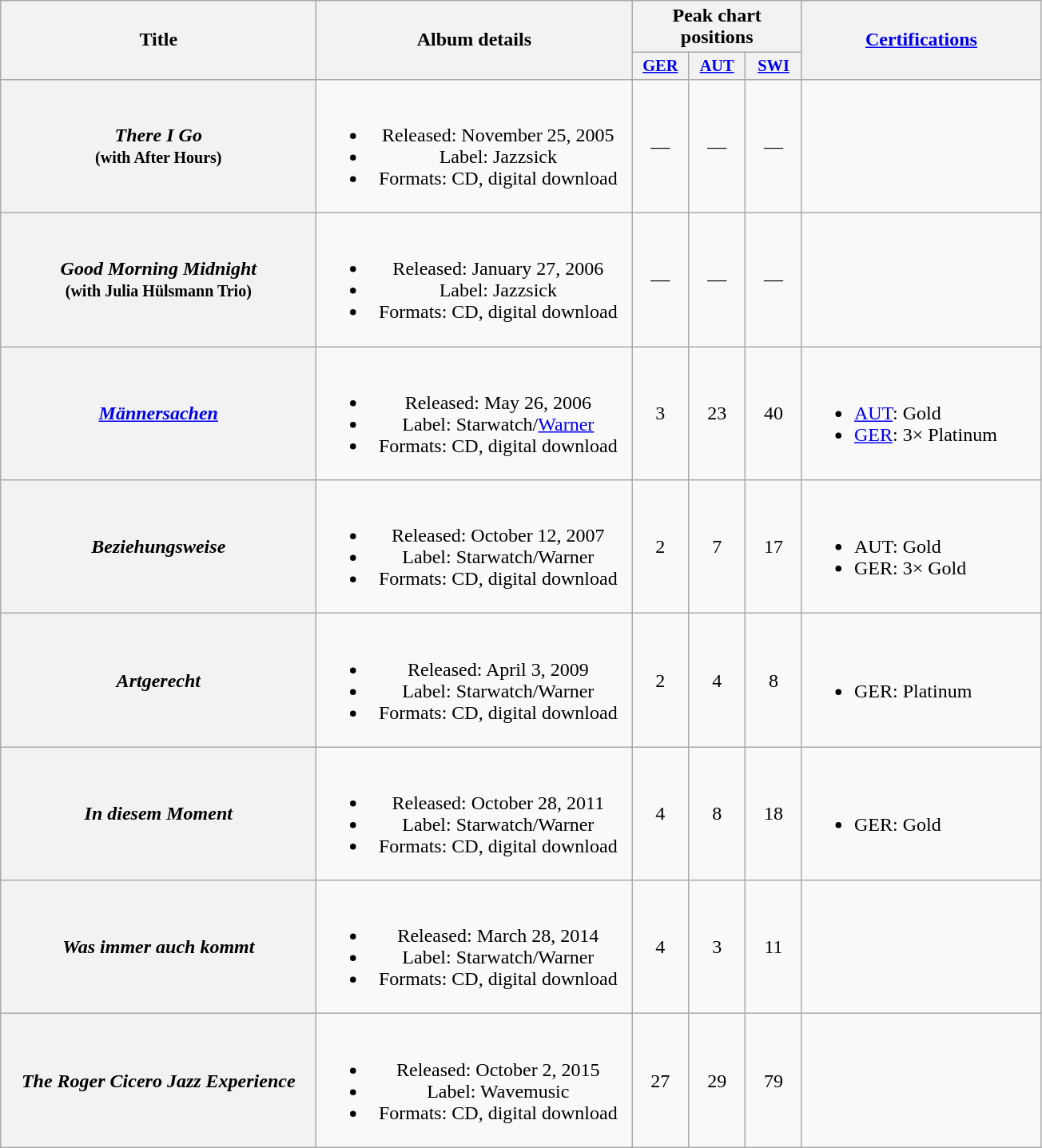<table class="wikitable plainrowheaders" style="text-align:center;" border="1">
<tr>
<th scope="col" rowspan="2" style="width:16em;">Title</th>
<th scope="col" rowspan="2" style="width:16em;">Album details</th>
<th scope="col" colspan="3">Peak chart positions</th>
<th scope="col" rowspan="2" style="width:12em;"><a href='#'>Certifications</a></th>
</tr>
<tr>
<th style="width:3em;font-size:85%"><a href='#'>GER</a><br></th>
<th style="width:3em;font-size:85%"><a href='#'>AUT</a><br></th>
<th style="width:3em;font-size:85%"><a href='#'>SWI</a><br></th>
</tr>
<tr>
<th scope="row"><em>There I Go</em> <br><small>(with After Hours)</small></th>
<td><br><ul><li>Released: November 25, 2005</li><li>Label: Jazzsick</li><li>Formats: CD, digital download</li></ul></td>
<td>—</td>
<td>—</td>
<td>—</td>
<td align="left"></td>
</tr>
<tr>
<th scope="row"><em>Good Morning Midnight</em> <br><small>(with Julia Hülsmann Trio)</small></th>
<td><br><ul><li>Released: January 27, 2006</li><li>Label: Jazzsick</li><li>Formats: CD, digital download</li></ul></td>
<td>—</td>
<td>—</td>
<td>—</td>
<td align="left"></td>
</tr>
<tr>
<th scope="row"><em><a href='#'>Männersachen</a></em></th>
<td><br><ul><li>Released: May 26, 2006</li><li>Label: Starwatch/<a href='#'>Warner</a></li><li>Formats:  CD, digital download</li></ul></td>
<td>3</td>
<td>23</td>
<td>40</td>
<td align="left"><br><ul><li><a href='#'>AUT</a>: Gold</li><li><a href='#'>GER</a>: 3× Platinum</li></ul></td>
</tr>
<tr>
<th scope="row"><em>Beziehungsweise</em></th>
<td><br><ul><li>Released: October 12, 2007</li><li>Label: Starwatch/Warner</li><li>Formats:  CD, digital download</li></ul></td>
<td>2</td>
<td>7</td>
<td>17</td>
<td align="left"><br><ul><li>AUT: Gold</li><li>GER: 3× Gold</li></ul></td>
</tr>
<tr>
<th scope="row"><em>Artgerecht</em></th>
<td><br><ul><li>Released: April 3, 2009</li><li>Label: Starwatch/Warner</li><li>Formats:  CD, digital download</li></ul></td>
<td>2</td>
<td>4</td>
<td>8</td>
<td align="left"><br><ul><li>GER: Platinum</li></ul></td>
</tr>
<tr>
<th scope="row"><em>In diesem Moment</em></th>
<td><br><ul><li>Released: October 28, 2011</li><li>Label: Starwatch/Warner</li><li>Formats:  CD, digital download</li></ul></td>
<td>4</td>
<td>8</td>
<td>18</td>
<td align="left"><br><ul><li>GER: Gold</li></ul></td>
</tr>
<tr>
<th scope="row"><em>Was immer auch kommt</em></th>
<td><br><ul><li>Released: March 28, 2014</li><li>Label: Starwatch/Warner</li><li>Formats:  CD, digital download</li></ul></td>
<td>4</td>
<td>3</td>
<td>11</td>
<td align="left"></td>
</tr>
<tr>
<th scope="row"><em>The Roger Cicero Jazz Experience</em></th>
<td><br><ul><li>Released: October 2, 2015</li><li>Label: Wavemusic</li><li>Formats: CD, digital download</li></ul></td>
<td>27</td>
<td>29</td>
<td>79</td>
<td align="left"></td>
</tr>
</table>
